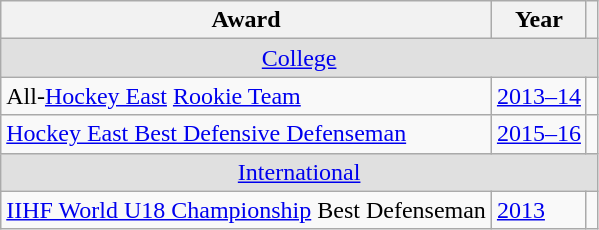<table class="wikitable">
<tr>
<th>Award</th>
<th>Year</th>
<th></th>
</tr>
<tr ALIGN="center" bgcolor="#e0e0e0">
<td colspan="3"><a href='#'>College</a></td>
</tr>
<tr>
<td>All-<a href='#'>Hockey East</a> <a href='#'>Rookie Team</a></td>
<td><a href='#'>2013–14</a></td>
<td></td>
</tr>
<tr>
<td><a href='#'>Hockey East Best Defensive Defenseman</a></td>
<td><a href='#'>2015–16</a></td>
<td></td>
</tr>
<tr ALIGN="center" bgcolor="#e0e0e0">
<td colspan="3"><a href='#'>International</a></td>
</tr>
<tr>
<td><a href='#'>IIHF World U18 Championship</a> Best Defenseman</td>
<td><a href='#'>2013</a></td>
<td></td>
</tr>
</table>
